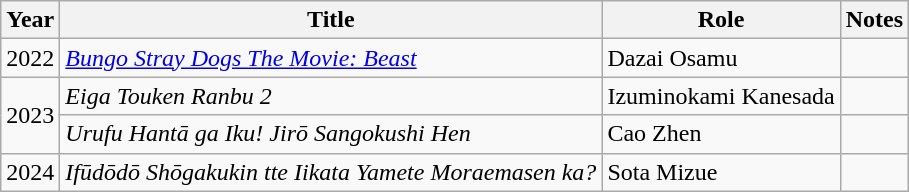<table class="wikitable">
<tr>
<th>Year</th>
<th>Title</th>
<th>Role</th>
<th>Notes</th>
</tr>
<tr>
<td>2022</td>
<td><em><a href='#'>Bungo Stray Dogs The Movie: Beast</a></em></td>
<td>Dazai Osamu</td>
<td></td>
</tr>
<tr>
<td rowspan="2">2023</td>
<td><em>Eiga Touken Ranbu</em> <em>2</em></td>
<td>Izuminokami Kanesada</td>
<td></td>
</tr>
<tr>
<td><em>Urufu Hantā ga Iku! Jirō Sangokushi Hen</em></td>
<td>Cao Zhen</td>
<td></td>
</tr>
<tr>
<td>2024</td>
<td><em>Ifūdōdō Shōgakukin tte Iikata Yamete Moraemasen ka?</em></td>
<td>Sota Mizue</td>
<td></td>
</tr>
</table>
